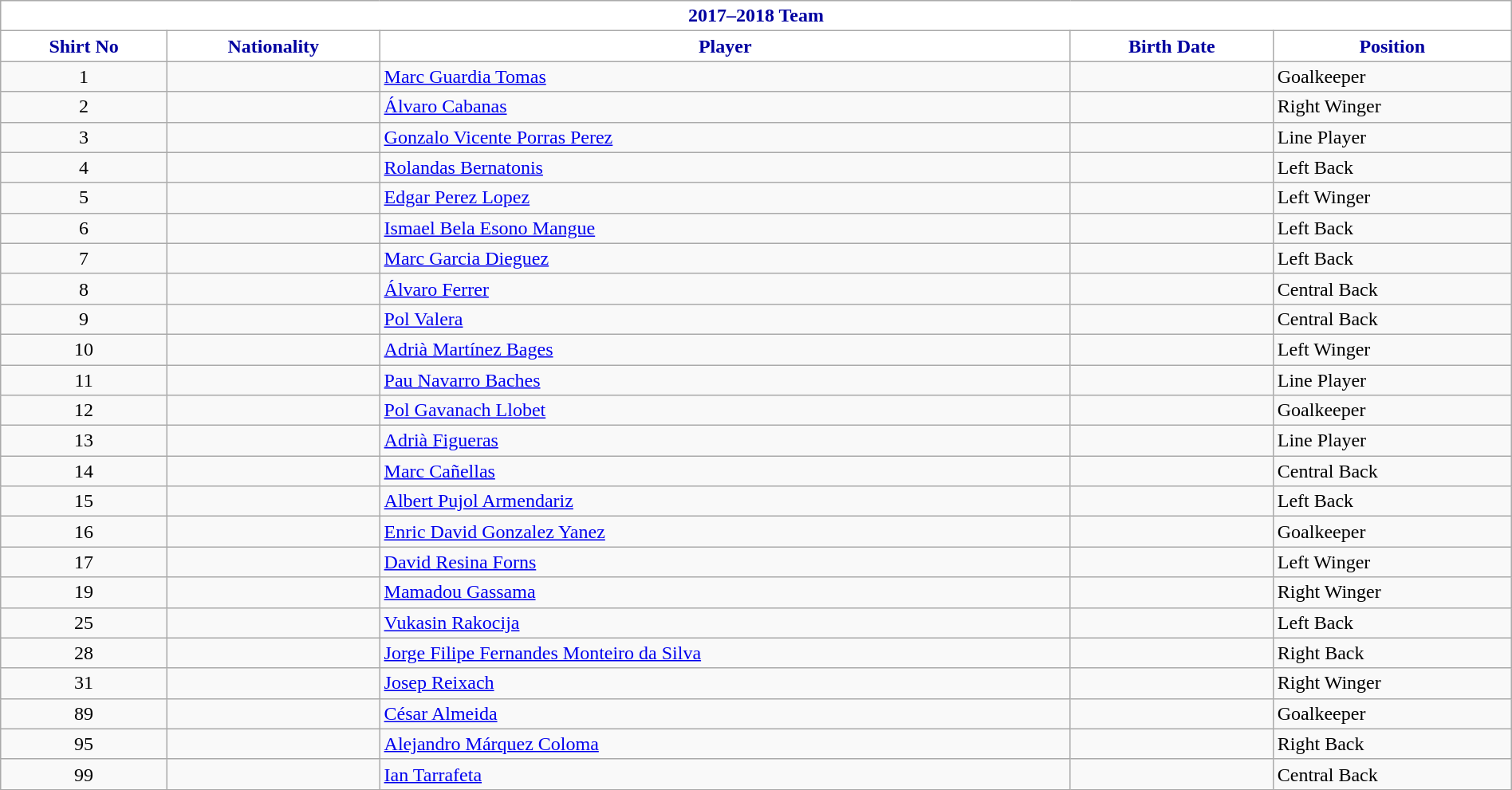<table class="wikitable collapsible collapsed" style="width:100%;">
<tr>
<th colspan=5 style="background-color:#FFFFFF;color:#0000A0;text-align:center;"> <strong>2017–2018 Team</strong></th>
</tr>
<tr>
<th style="color:#0000A0; background:#FFFFFF">Shirt No</th>
<th style="color:#0000A0; background:#FFFFFF">Nationality</th>
<th style="color:#0000A0; background:#FFFFFF">Player</th>
<th style="color:#0000A0; background:#FFFFFF">Birth Date</th>
<th style="color:#0000A0; background:#FFFFFF">Position</th>
</tr>
<tr>
<td align=center>1</td>
<td></td>
<td><a href='#'>Marc Guardia Tomas</a></td>
<td></td>
<td>Goalkeeper</td>
</tr>
<tr>
<td align=center>2</td>
<td></td>
<td><a href='#'>Álvaro Cabanas</a></td>
<td></td>
<td>Right Winger</td>
</tr>
<tr>
<td align=center>3</td>
<td></td>
<td><a href='#'>Gonzalo Vicente Porras Perez</a></td>
<td></td>
<td>Line Player</td>
</tr>
<tr>
<td align=center>4</td>
<td></td>
<td><a href='#'>Rolandas Bernatonis</a></td>
<td></td>
<td>Left Back</td>
</tr>
<tr>
<td align=center>5</td>
<td></td>
<td><a href='#'>Edgar Perez Lopez</a></td>
<td></td>
<td>Left Winger</td>
</tr>
<tr>
<td align=center>6</td>
<td></td>
<td><a href='#'>Ismael Bela Esono Mangue</a></td>
<td></td>
<td>Left Back</td>
</tr>
<tr>
<td align=center>7</td>
<td></td>
<td><a href='#'>Marc Garcia Dieguez</a></td>
<td></td>
<td>Left Back</td>
</tr>
<tr>
<td align=center>8</td>
<td></td>
<td><a href='#'>Álvaro Ferrer</a></td>
<td></td>
<td>Central Back</td>
</tr>
<tr>
<td align=center>9</td>
<td></td>
<td><a href='#'>Pol Valera</a></td>
<td></td>
<td>Central Back</td>
</tr>
<tr>
<td align=center>10</td>
<td></td>
<td><a href='#'>Adrià Martínez Bages</a></td>
<td></td>
<td>Left Winger</td>
</tr>
<tr>
<td align=center>11</td>
<td></td>
<td><a href='#'>Pau Navarro Baches</a></td>
<td></td>
<td>Line Player</td>
</tr>
<tr>
<td align=center>12</td>
<td></td>
<td><a href='#'>Pol Gavanach Llobet</a></td>
<td></td>
<td>Goalkeeper</td>
</tr>
<tr>
<td align=center>13</td>
<td></td>
<td><a href='#'>Adrià Figueras</a></td>
<td></td>
<td>Line Player</td>
</tr>
<tr>
<td align=center>14</td>
<td></td>
<td><a href='#'>Marc Cañellas</a></td>
<td></td>
<td>Central Back</td>
</tr>
<tr>
<td align=center>15</td>
<td></td>
<td><a href='#'>Albert Pujol Armendariz</a></td>
<td></td>
<td>Left Back</td>
</tr>
<tr>
<td align=center>16</td>
<td></td>
<td><a href='#'>Enric David Gonzalez Yanez</a></td>
<td></td>
<td>Goalkeeper</td>
</tr>
<tr>
<td align=center>17</td>
<td></td>
<td><a href='#'>David Resina Forns</a></td>
<td></td>
<td>Left Winger</td>
</tr>
<tr>
<td align=center>19</td>
<td></td>
<td><a href='#'>Mamadou Gassama</a></td>
<td></td>
<td>Right Winger</td>
</tr>
<tr>
<td align=center>25</td>
<td></td>
<td><a href='#'>Vukasin Rakocija</a></td>
<td></td>
<td>Left Back</td>
</tr>
<tr>
<td align=center>28</td>
<td></td>
<td><a href='#'>Jorge Filipe Fernandes Monteiro da Silva</a></td>
<td></td>
<td>Right Back</td>
</tr>
<tr>
<td align=center>31</td>
<td></td>
<td><a href='#'>Josep Reixach</a></td>
<td></td>
<td>Right Winger</td>
</tr>
<tr>
<td align=center>89</td>
<td></td>
<td><a href='#'>César Almeida</a></td>
<td></td>
<td>Goalkeeper</td>
</tr>
<tr>
<td align=center>95</td>
<td></td>
<td><a href='#'>Alejandro Márquez Coloma</a></td>
<td></td>
<td>Right Back</td>
</tr>
<tr>
<td align=center>99</td>
<td></td>
<td><a href='#'>Ian Tarrafeta</a></td>
<td></td>
<td>Central Back</td>
</tr>
</table>
